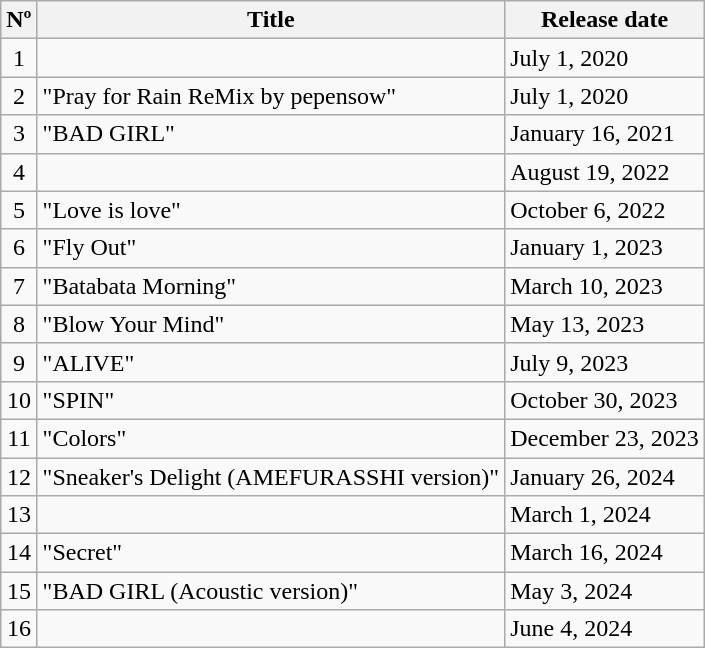<table class="wikitable">
<tr>
<th>Nº</th>
<th>Title</th>
<th>Release date</th>
</tr>
<tr>
<td align="center">1</td>
<td></td>
<td>July 1, 2020</td>
</tr>
<tr>
<td align="center">2</td>
<td>"Pray for Rain ReMix by pepensow"</td>
<td>July 1, 2020</td>
</tr>
<tr>
<td align="center">3</td>
<td>"BAD GIRL"</td>
<td>January 16, 2021</td>
</tr>
<tr>
<td align="center">4</td>
<td></td>
<td>August 19, 2022</td>
</tr>
<tr>
<td align="center">5</td>
<td>"Love is love"</td>
<td>October 6, 2022</td>
</tr>
<tr>
<td align="center">6</td>
<td>"Fly Out"</td>
<td>January 1, 2023</td>
</tr>
<tr>
<td align="center">7</td>
<td>"Batabata Morning"</td>
<td>March 10, 2023</td>
</tr>
<tr>
<td align="center">8</td>
<td>"Blow Your Mind"</td>
<td>May 13, 2023</td>
</tr>
<tr>
<td align="center">9</td>
<td>"ALIVE"</td>
<td>July 9, 2023</td>
</tr>
<tr>
<td align="center">10</td>
<td>"SPIN"</td>
<td>October 30, 2023</td>
</tr>
<tr>
<td align="center">11</td>
<td>"Colors"</td>
<td>December 23, 2023</td>
</tr>
<tr>
<td align="center">12</td>
<td>"Sneaker's Delight (AMEFURASSHI version)"</td>
<td>January 26, 2024</td>
</tr>
<tr>
<td align="center">13</td>
<td></td>
<td>March 1, 2024</td>
</tr>
<tr>
<td align="center">14</td>
<td>"Secret"</td>
<td>March 16, 2024</td>
</tr>
<tr>
<td align="center">15</td>
<td>"BAD GIRL (Acoustic version)"</td>
<td>May 3, 2024</td>
</tr>
<tr>
<td align="center">16</td>
<td></td>
<td>June 4, 2024</td>
</tr>
</table>
